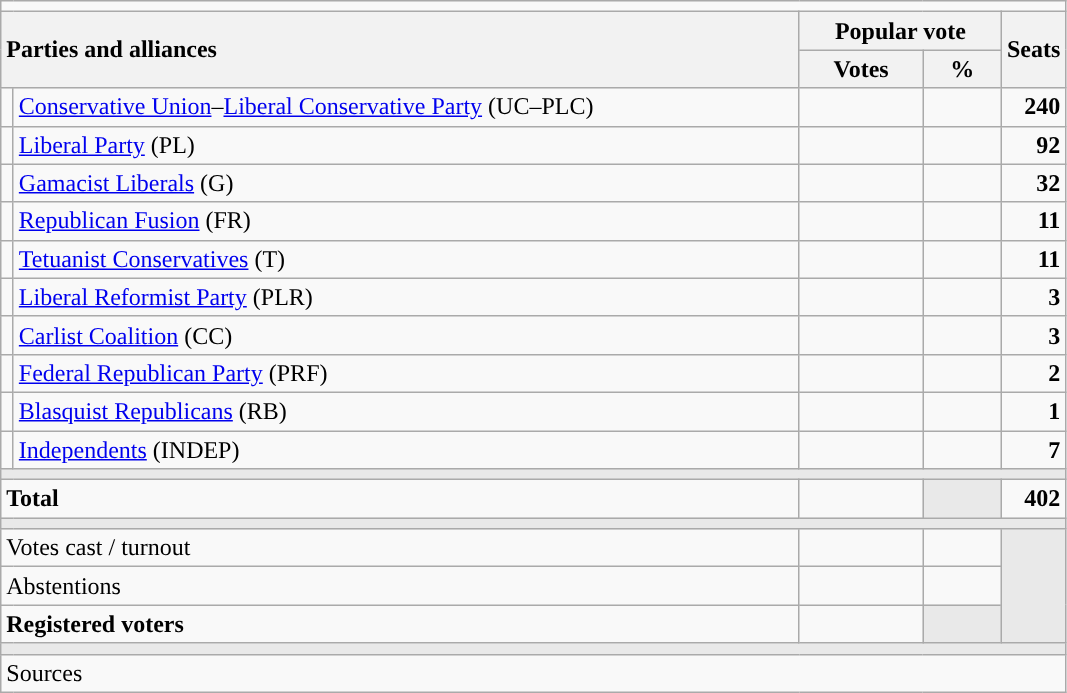<table class="wikitable" style="text-align:right;">
<tr>
<td colspan="5"></td>
</tr>
<tr>
<th style="text-align:left;" rowspan="2" colspan="2" width="525">Parties and alliances</th>
<th colspan="2">Popular vote</th>
<th rowspan="2" width="35">Seats</th>
</tr>
<tr>
<th width="75">Votes</th>
<th width="45">%</th>
</tr>
<tr>
<td width="1" style="color:inherit;background:"></td>
<td align="left"><a href='#'>Conservative Union</a>–<a href='#'>Liberal Conservative Party</a> (UC–PLC)</td>
<td></td>
<td></td>
<td><strong>240</strong></td>
</tr>
<tr>
<td style="color:inherit;background:"></td>
<td align="left"><a href='#'>Liberal Party</a> (PL)</td>
<td></td>
<td></td>
<td><strong>92</strong></td>
</tr>
<tr>
<td style="color:inherit;background:"></td>
<td align="left"><a href='#'>Gamacist Liberals</a> (G)</td>
<td></td>
<td></td>
<td><strong>32</strong></td>
</tr>
<tr>
<td style="color:inherit;background:"></td>
<td align="left"><a href='#'>Republican Fusion</a> (FR)</td>
<td></td>
<td></td>
<td><strong>11</strong></td>
</tr>
<tr>
<td style="color:inherit;background:"></td>
<td align="left"><a href='#'>Tetuanist Conservatives</a> (T)</td>
<td></td>
<td></td>
<td><strong>11</strong></td>
</tr>
<tr>
<td style="color:inherit;background:"></td>
<td align="left"><a href='#'>Liberal Reformist Party</a> (PLR)</td>
<td></td>
<td></td>
<td><strong>3</strong></td>
</tr>
<tr>
<td style="color:inherit;background:"></td>
<td align="left"><a href='#'>Carlist Coalition</a> (CC)</td>
<td></td>
<td></td>
<td><strong>3</strong></td>
</tr>
<tr>
<td style="color:inherit;background:"></td>
<td align="left"><a href='#'>Federal Republican Party</a> (PRF)</td>
<td></td>
<td></td>
<td><strong>2</strong></td>
</tr>
<tr>
<td style="color:inherit;background:"></td>
<td align="left"><a href='#'>Blasquist Republicans</a> (RB)</td>
<td></td>
<td></td>
<td><strong>1</strong></td>
</tr>
<tr>
<td style="color:inherit;background:"></td>
<td align="left"><a href='#'>Independents</a> (INDEP)</td>
<td></td>
<td></td>
<td><strong>7</strong></td>
</tr>
<tr>
<td colspan="5" bgcolor="#E9E9E9"></td>
</tr>
<tr style="font-weight:bold;">
<td align="left" colspan="2">Total</td>
<td></td>
<td bgcolor="#E9E9E9"></td>
<td>402</td>
</tr>
<tr>
<td colspan="5" bgcolor="#E9E9E9"></td>
</tr>
<tr>
<td align="left" colspan="2">Votes cast / turnout</td>
<td></td>
<td></td>
<td bgcolor="#E9E9E9" rowspan="3"></td>
</tr>
<tr>
<td align="left" colspan="2">Abstentions</td>
<td></td>
<td></td>
</tr>
<tr style="font-weight:bold;">
<td align="left" colspan="2">Registered voters</td>
<td></td>
<td bgcolor="#E9E9E9"></td>
</tr>
<tr>
<td colspan="5" bgcolor="#E9E9E9"></td>
</tr>
<tr>
<td align="left" colspan="5">Sources</td>
</tr>
</table>
